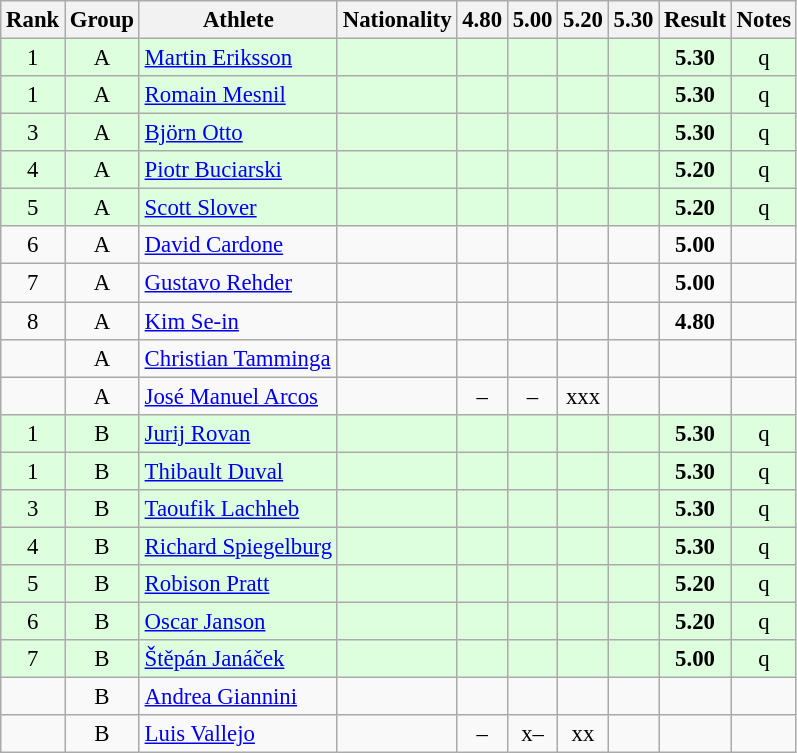<table class="wikitable sortable" style="text-align:center;font-size:95%">
<tr>
<th>Rank</th>
<th>Group</th>
<th>Athlete</th>
<th>Nationality</th>
<th>4.80</th>
<th>5.00</th>
<th>5.20</th>
<th>5.30</th>
<th>Result</th>
<th>Notes</th>
</tr>
<tr bgcolor=ddffdd>
<td>1</td>
<td>A</td>
<td align=left><a href='#'>Martin Eriksson</a></td>
<td align=left></td>
<td></td>
<td></td>
<td></td>
<td></td>
<td><strong>5.30</strong></td>
<td>q</td>
</tr>
<tr bgcolor=ddffdd>
<td>1</td>
<td>A</td>
<td align="left"><a href='#'>Romain Mesnil</a></td>
<td align=left></td>
<td></td>
<td></td>
<td></td>
<td></td>
<td><strong>5.30</strong></td>
<td>q</td>
</tr>
<tr bgcolor=ddffdd>
<td>3</td>
<td>A</td>
<td align="left"><a href='#'>Björn Otto</a></td>
<td align=left></td>
<td></td>
<td></td>
<td></td>
<td></td>
<td><strong>5.30</strong></td>
<td>q</td>
</tr>
<tr bgcolor=ddffdd>
<td>4</td>
<td>A</td>
<td align="left"><a href='#'>Piotr Buciarski</a></td>
<td align=left></td>
<td></td>
<td></td>
<td></td>
<td></td>
<td><strong>5.20</strong></td>
<td>q</td>
</tr>
<tr bgcolor=ddffdd>
<td>5</td>
<td>A</td>
<td align="left"><a href='#'>Scott Slover</a></td>
<td align=left></td>
<td></td>
<td></td>
<td></td>
<td></td>
<td><strong>5.20</strong></td>
<td>q</td>
</tr>
<tr>
<td>6</td>
<td>A</td>
<td align="left"><a href='#'>David Cardone</a></td>
<td align=left></td>
<td></td>
<td></td>
<td></td>
<td></td>
<td><strong>5.00</strong></td>
<td></td>
</tr>
<tr>
<td>7</td>
<td>A</td>
<td align="left"><a href='#'>Gustavo Rehder</a></td>
<td align=left></td>
<td></td>
<td></td>
<td></td>
<td></td>
<td><strong>5.00</strong></td>
<td></td>
</tr>
<tr>
<td>8</td>
<td>A</td>
<td align="left"><a href='#'>Kim Se-in</a></td>
<td align=left></td>
<td></td>
<td></td>
<td></td>
<td></td>
<td><strong>4.80</strong></td>
<td></td>
</tr>
<tr>
<td></td>
<td>A</td>
<td align="left"><a href='#'>Christian Tamminga</a></td>
<td align=left></td>
<td></td>
<td></td>
<td></td>
<td></td>
<td><strong></strong></td>
<td></td>
</tr>
<tr>
<td></td>
<td>A</td>
<td align="left"><a href='#'>José Manuel Arcos</a></td>
<td align=left></td>
<td>–</td>
<td>–</td>
<td>xxx</td>
<td></td>
<td><strong></strong></td>
<td></td>
</tr>
<tr bgcolor=ddffdd>
<td>1</td>
<td>B</td>
<td align="left"><a href='#'>Jurij Rovan</a></td>
<td align=left></td>
<td></td>
<td></td>
<td></td>
<td></td>
<td><strong>5.30</strong></td>
<td>q</td>
</tr>
<tr bgcolor=ddffdd>
<td>1</td>
<td>B</td>
<td align="left"><a href='#'>Thibault Duval</a></td>
<td align=left></td>
<td></td>
<td></td>
<td></td>
<td></td>
<td><strong>5.30</strong></td>
<td>q</td>
</tr>
<tr bgcolor=ddffdd>
<td>3</td>
<td>B</td>
<td align="left"><a href='#'>Taoufik Lachheb</a></td>
<td align=left></td>
<td></td>
<td></td>
<td></td>
<td></td>
<td><strong>5.30</strong></td>
<td>q</td>
</tr>
<tr bgcolor=ddffdd>
<td>4</td>
<td>B</td>
<td align="left"><a href='#'>Richard Spiegelburg</a></td>
<td align=left></td>
<td></td>
<td></td>
<td></td>
<td></td>
<td><strong>5.30</strong></td>
<td>q</td>
</tr>
<tr bgcolor=ddffdd>
<td>5</td>
<td>B</td>
<td align="left"><a href='#'>Robison Pratt</a></td>
<td align=left></td>
<td></td>
<td></td>
<td></td>
<td></td>
<td><strong>5.20</strong></td>
<td>q</td>
</tr>
<tr bgcolor=ddffdd>
<td>6</td>
<td>B</td>
<td align="left"><a href='#'>Oscar Janson</a></td>
<td align=left></td>
<td></td>
<td></td>
<td></td>
<td></td>
<td><strong>5.20</strong></td>
<td>q</td>
</tr>
<tr bgcolor=ddffdd>
<td>7</td>
<td>B</td>
<td align="left"><a href='#'>Štěpán Janáček</a></td>
<td align=left></td>
<td></td>
<td></td>
<td></td>
<td></td>
<td><strong>5.00</strong></td>
<td>q</td>
</tr>
<tr>
<td></td>
<td>B</td>
<td align="left"><a href='#'>Andrea Giannini</a></td>
<td align=left></td>
<td></td>
<td></td>
<td></td>
<td></td>
<td><strong></strong></td>
<td></td>
</tr>
<tr>
<td></td>
<td>B</td>
<td align="left"><a href='#'>Luis Vallejo</a></td>
<td align=left></td>
<td>–</td>
<td>x–</td>
<td>xx</td>
<td></td>
<td><strong></strong></td>
<td></td>
</tr>
</table>
